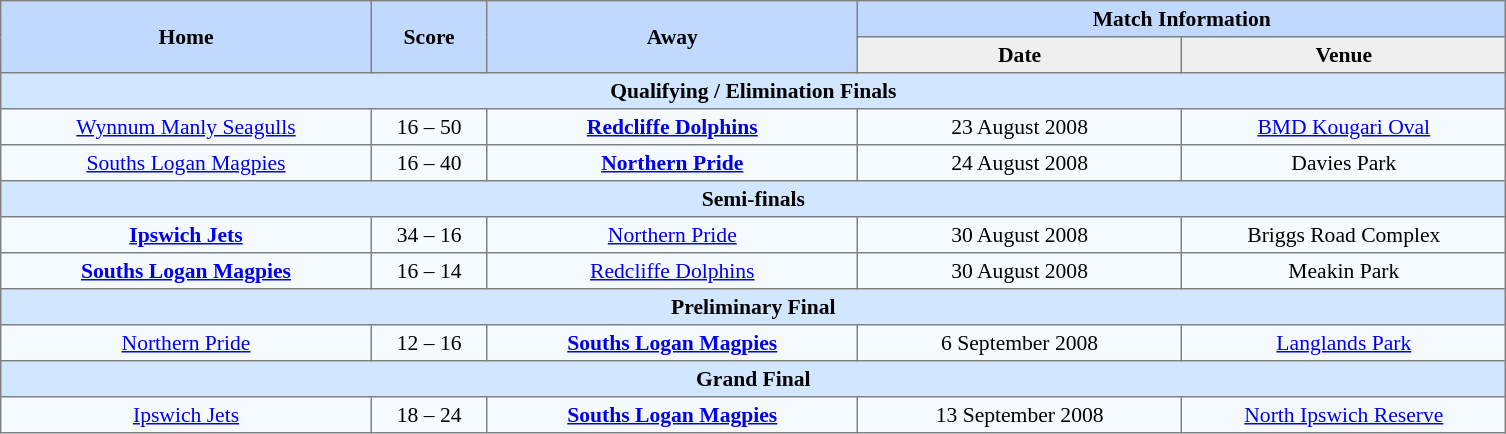<table border=1 style="border-collapse:collapse; font-size:90%; text-align:center;" cellpadding=3 cellspacing=0>
<tr bgcolor=#C1D8FF>
<th rowspan=2 width=16%>Home</th>
<th rowspan=2 width=5%>Score</th>
<th rowspan=2 width=16%>Away</th>
<th colspan=2>Match Information</th>
</tr>
<tr bgcolor=#EFEFEF>
<th width=14%>Date</th>
<th width=14%>Venue</th>
</tr>
<tr bgcolor="#D0E7FF">
<td colspan=7><strong>Qualifying / Elimination Finals</strong></td>
</tr>
<tr bgcolor=#F5FAFF>
<td> <a href='#'>Wynnum Manly Seagulls</a></td>
<td>16 – 50</td>
<td> <strong><a href='#'>Redcliffe Dolphins</a></strong></td>
<td>23 August 2008</td>
<td><a href='#'>BMD Kougari Oval</a></td>
</tr>
<tr bgcolor=#F5FAFF>
<td> <a href='#'>Souths Logan Magpies</a></td>
<td>16 – 40</td>
<td> <strong><a href='#'>Northern Pride</a></strong></td>
<td>24 August 2008</td>
<td>Davies Park</td>
</tr>
<tr bgcolor="#D0E7FF">
<td colspan=7><strong>Semi-finals</strong></td>
</tr>
<tr bgcolor=#F5FAFF>
<td> <strong><a href='#'>Ipswich Jets</a></strong></td>
<td>34 – 16</td>
<td> <a href='#'>Northern Pride</a></td>
<td>30 August 2008</td>
<td>Briggs Road Complex</td>
</tr>
<tr bgcolor=#F5FAFF>
<td> <strong><a href='#'>Souths Logan Magpies</a></strong></td>
<td>16 – 14</td>
<td> <a href='#'>Redcliffe Dolphins</a></td>
<td>30 August 2008</td>
<td>Meakin Park</td>
</tr>
<tr bgcolor="#D0E7FF">
<td colspan=7><strong>Preliminary Final</strong></td>
</tr>
<tr bgcolor=#F5FAFF>
<td> <a href='#'>Northern Pride</a></td>
<td>12 – 16</td>
<td> <strong><a href='#'>Souths Logan Magpies</a></strong></td>
<td>6 September 2008</td>
<td><a href='#'>Langlands Park</a></td>
</tr>
<tr bgcolor="#D0E7FF">
<td colspan=7><strong>Grand Final</strong></td>
</tr>
<tr bgcolor=#F5FAFF>
<td> <a href='#'>Ipswich Jets</a></td>
<td>18 – 24</td>
<td> <strong><a href='#'>Souths Logan Magpies</a></strong></td>
<td>13 September 2008</td>
<td><a href='#'>North Ipswich Reserve</a></td>
</tr>
</table>
